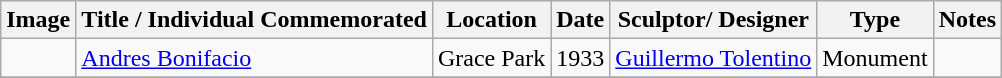<table class="wikitable sortable">
<tr>
<th>Image</th>
<th>Title / Individual Commemorated</th>
<th>Location</th>
<th>Date</th>
<th>Sculptor/ Designer</th>
<th>Type</th>
<th>Notes</th>
</tr>
<tr>
<td></td>
<td><a href='#'>Andres Bonifacio</a></td>
<td>Grace Park<br></td>
<td>1933</td>
<td><a href='#'>Guillermo Tolentino</a></td>
<td>Monument</td>
<td></td>
</tr>
<tr>
</tr>
</table>
